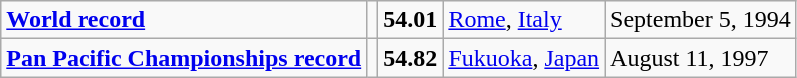<table class="wikitable">
<tr>
<td><strong><a href='#'>World record</a></strong></td>
<td></td>
<td><strong>54.01</strong></td>
<td><a href='#'>Rome</a>, <a href='#'>Italy</a></td>
<td>September 5, 1994</td>
</tr>
<tr>
<td><strong><a href='#'>Pan Pacific Championships record</a></strong></td>
<td></td>
<td><strong>54.82</strong></td>
<td><a href='#'>Fukuoka</a>, <a href='#'>Japan</a></td>
<td>August 11, 1997</td>
</tr>
</table>
